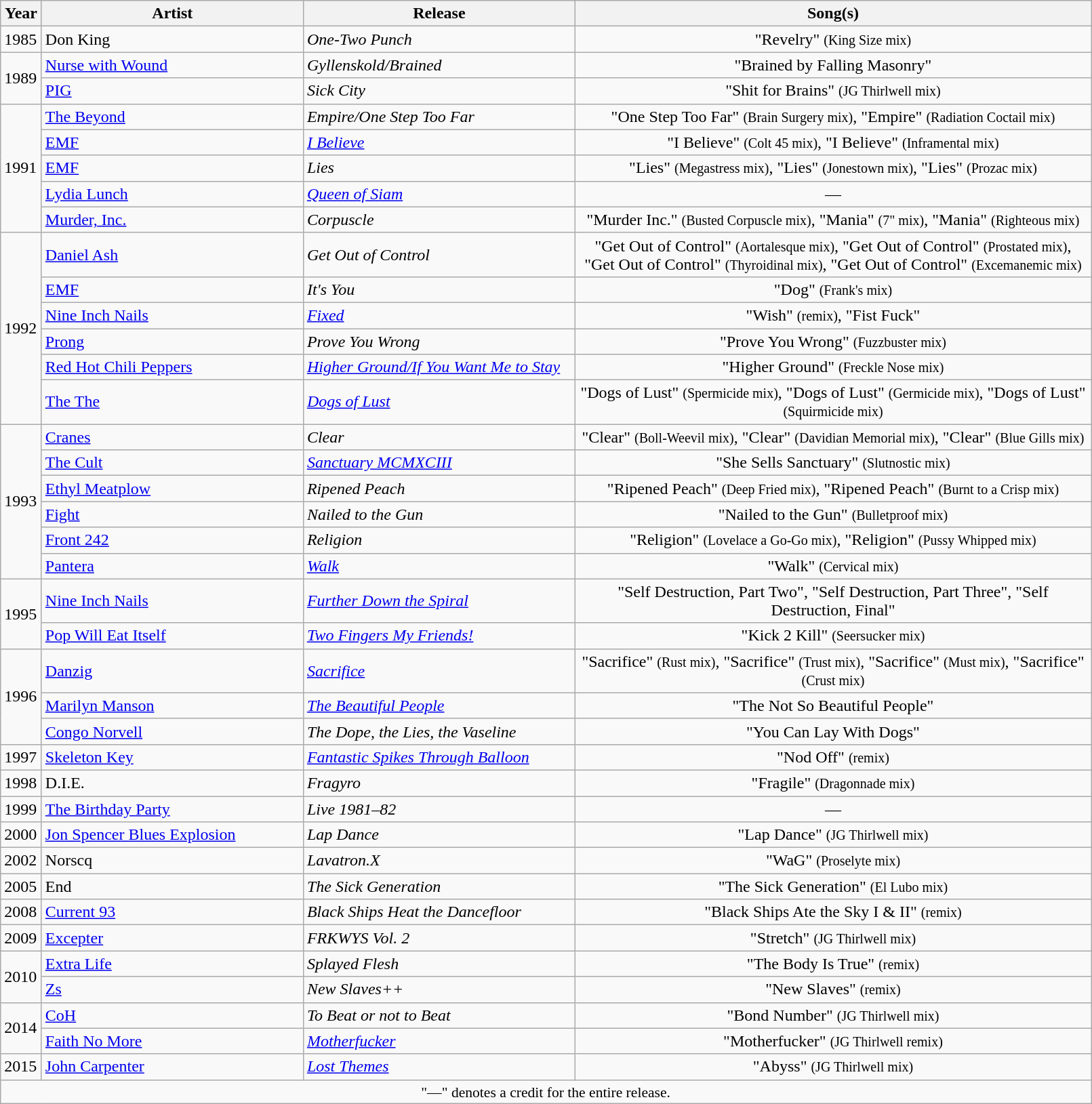<table class="wikitable sortable">
<tr>
<th width="33">Year</th>
<th width="250">Artist</th>
<th width="260">Release</th>
<th width="500">Song(s)</th>
</tr>
<tr>
<td>1985</td>
<td>Don King</td>
<td><em>One-Two Punch</em></td>
<td align="center">"Revelry" <small>(King Size mix)</small></td>
</tr>
<tr>
<td rowspan="2">1989</td>
<td><a href='#'>Nurse with Wound</a></td>
<td><em>Gyllenskold/Brained</em></td>
<td align="center">"Brained by Falling Masonry"</td>
</tr>
<tr>
<td><a href='#'>PIG</a></td>
<td><em>Sick City</em></td>
<td align="center">"Shit for Brains" <small>(JG Thirlwell mix)</small></td>
</tr>
<tr>
<td rowspan="5">1991</td>
<td><a href='#'>The Beyond</a></td>
<td><em>Empire/One Step Too Far</em></td>
<td align="center">"One Step Too Far" <small>(Brain Surgery mix)</small>, "Empire" <small>(Radiation Coctail mix)</small></td>
</tr>
<tr>
<td><a href='#'>EMF</a></td>
<td><em><a href='#'>I Believe</a></em></td>
<td align="center">"I Believe" <small>(Colt 45 mix)</small>, "I Believe" <small>(Inframental mix)</small></td>
</tr>
<tr>
<td><a href='#'>EMF</a></td>
<td><em>Lies</em></td>
<td align="center">"Lies" <small>(Megastress mix)</small>, "Lies" <small>(Jonestown mix)</small>, "Lies" <small>(Prozac mix)</small></td>
</tr>
<tr>
<td><a href='#'>Lydia Lunch</a></td>
<td><em><a href='#'>Queen of Siam</a></em></td>
<td align="center">—</td>
</tr>
<tr>
<td><a href='#'>Murder, Inc.</a></td>
<td><em>Corpuscle</em></td>
<td align="center">"Murder Inc." <small>(Busted Corpuscle mix)</small>, "Mania" <small>(7" mix)</small>, "Mania" <small>(Righteous mix)</small></td>
</tr>
<tr>
<td rowspan="6">1992</td>
<td><a href='#'>Daniel Ash</a></td>
<td><em>Get Out of Control</em></td>
<td align="center">"Get Out of Control" <small>(Aortalesque mix)</small>, "Get Out of Control" <small>(Prostated mix)</small>, "Get Out of Control" <small>(Thyroidinal mix)</small>, "Get Out of Control" <small>(Excemanemic mix)</small></td>
</tr>
<tr>
<td><a href='#'>EMF</a></td>
<td><em>It's You</em></td>
<td align="center">"Dog" <small>(Frank's mix)</small></td>
</tr>
<tr>
<td><a href='#'>Nine Inch Nails</a></td>
<td><em><a href='#'>Fixed</a></em></td>
<td align="center">"Wish" <small>(remix)</small>, "Fist Fuck"</td>
</tr>
<tr>
<td><a href='#'>Prong</a></td>
<td><em>Prove You Wrong</em></td>
<td align="center">"Prove You Wrong" <small>(Fuzzbuster mix)</small></td>
</tr>
<tr>
<td><a href='#'>Red Hot Chili Peppers</a></td>
<td><em><a href='#'>Higher Ground/If You Want Me to Stay</a></em></td>
<td align="center">"Higher Ground" <small>(Freckle Nose mix)</small></td>
</tr>
<tr>
<td><a href='#'>The The</a></td>
<td><em><a href='#'>Dogs of Lust</a></em></td>
<td align="center">"Dogs of Lust" <small>(Spermicide mix)</small>, "Dogs of Lust" <small>(Germicide mix)</small>, "Dogs of Lust" <small>(Squirmicide mix)</small></td>
</tr>
<tr>
<td rowspan="6">1993</td>
<td><a href='#'>Cranes</a></td>
<td><em>Clear</em></td>
<td align="center">"Clear" <small>(Boll-Weevil mix)</small>, "Clear" <small>(Davidian Memorial mix)</small>, "Clear" <small>(Blue Gills mix)</small></td>
</tr>
<tr>
<td><a href='#'>The Cult</a></td>
<td><em><a href='#'>Sanctuary MCMXCIII</a></em></td>
<td align="center">"She Sells Sanctuary" <small>(Slutnostic mix)</small></td>
</tr>
<tr>
<td><a href='#'>Ethyl Meatplow</a></td>
<td><em>Ripened Peach</em></td>
<td align="center">"Ripened Peach" <small>(Deep Fried mix)</small>, "Ripened Peach" <small>(Burnt to a Crisp mix)</small></td>
</tr>
<tr>
<td><a href='#'>Fight</a></td>
<td><em>Nailed to the Gun</em></td>
<td align="center">"Nailed to the Gun" <small>(Bulletproof mix)</small></td>
</tr>
<tr>
<td><a href='#'>Front 242</a></td>
<td><em>Religion</em></td>
<td align="center">"Religion" <small>(Lovelace a Go-Go mix)</small>, "Religion" <small>(Pussy Whipped mix)</small></td>
</tr>
<tr>
<td><a href='#'>Pantera</a></td>
<td><em><a href='#'>Walk</a></em></td>
<td align="center">"Walk" <small>(Cervical mix)</small></td>
</tr>
<tr>
<td rowspan="2">1995</td>
<td><a href='#'>Nine Inch Nails</a></td>
<td><em><a href='#'>Further Down the Spiral</a></em></td>
<td align="center">"Self Destruction, Part Two", "Self Destruction, Part Three", "Self Destruction, Final"</td>
</tr>
<tr>
<td><a href='#'>Pop Will Eat Itself</a></td>
<td><em><a href='#'>Two Fingers My Friends!</a></em></td>
<td align="center">"Kick 2 Kill" <small>(Seersucker mix)</small></td>
</tr>
<tr>
<td rowspan="3">1996</td>
<td><a href='#'>Danzig</a></td>
<td><em><a href='#'>Sacrifice</a></em></td>
<td align="center">"Sacrifice" <small>(Rust mix)</small>, "Sacrifice" <small>(Trust mix)</small>, "Sacrifice" <small>(Must mix)</small>, "Sacrifice" <small>(Crust mix)</small></td>
</tr>
<tr>
<td><a href='#'>Marilyn Manson</a></td>
<td><em><a href='#'>The Beautiful People</a></em></td>
<td align="center">"The Not So Beautiful People"</td>
</tr>
<tr>
<td><a href='#'>Congo Norvell</a></td>
<td><em>The Dope, the Lies, the Vaseline</em></td>
<td align="center">"You Can Lay With Dogs"</td>
</tr>
<tr>
<td>1997</td>
<td><a href='#'>Skeleton Key</a></td>
<td><em><a href='#'>Fantastic Spikes Through Balloon</a></em></td>
<td align="center">"Nod Off" <small>(remix)</small></td>
</tr>
<tr>
<td>1998</td>
<td>D.I.E.</td>
<td><em>Fragyro</em></td>
<td align="center">"Fragile" <small>(Dragonnade mix)</small></td>
</tr>
<tr>
<td>1999</td>
<td><a href='#'>The Birthday Party</a></td>
<td><em>Live 1981–82</em></td>
<td align="center">—</td>
</tr>
<tr>
<td>2000</td>
<td><a href='#'>Jon Spencer Blues Explosion</a></td>
<td><em>Lap Dance</em></td>
<td align="center">"Lap Dance" <small>(JG Thirlwell mix)</small></td>
</tr>
<tr>
<td>2002</td>
<td>Norscq</td>
<td><em>Lavatron.X</em></td>
<td align="center">"WaG" <small>(Proselyte mix)</small></td>
</tr>
<tr>
<td>2005</td>
<td>End</td>
<td><em>The Sick Generation</em></td>
<td align="center">"The Sick Generation" <small>(El Lubo mix)</small></td>
</tr>
<tr>
<td>2008</td>
<td><a href='#'>Current 93</a></td>
<td><em>Black Ships Heat the Dancefloor</em></td>
<td align="center">"Black Ships Ate the Sky I & II" <small>(remix)</small></td>
</tr>
<tr>
<td>2009</td>
<td><a href='#'>Excepter</a></td>
<td><em>FRKWYS Vol. 2</em></td>
<td align="center">"Stretch" <small>(JG Thirlwell mix)</small></td>
</tr>
<tr>
<td rowspan="2">2010</td>
<td><a href='#'>Extra Life</a></td>
<td><em>Splayed Flesh</em></td>
<td align="center">"The Body Is True" <small>(remix)</small></td>
</tr>
<tr>
<td><a href='#'>Zs</a></td>
<td><em>New Slaves++</em></td>
<td align="center">"New Slaves" <small>(remix)</small></td>
</tr>
<tr>
<td rowspan="2">2014</td>
<td><a href='#'>CoH</a></td>
<td><em>To Beat or not to Beat</em></td>
<td align="center">"Bond Number" <small>(JG Thirlwell mix)</small></td>
</tr>
<tr>
<td><a href='#'>Faith No More</a></td>
<td><em><a href='#'>Motherfucker</a></em></td>
<td align="center">"Motherfucker" <small>(JG Thirlwell remix)</small></td>
</tr>
<tr>
<td>2015</td>
<td><a href='#'>John Carpenter</a></td>
<td><em><a href='#'>Lost Themes</a></em></td>
<td align="center">"Abyss" <small>(JG Thirlwell mix)</small></td>
</tr>
<tr>
<td align="center" colspan="5" style="font-size:90%">"—" denotes a credit for the entire release.</td>
</tr>
</table>
